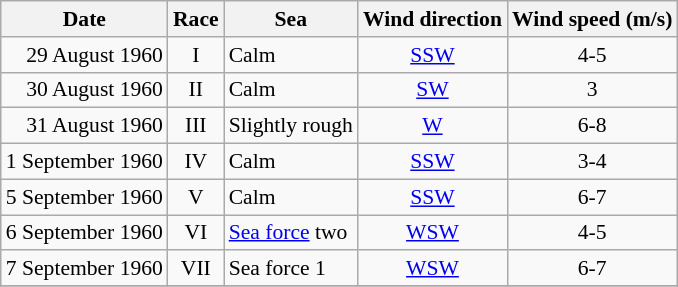<table class="wikitable" style="text-align:right; font-size:90%">
<tr>
<th>Date</th>
<th>Race</th>
<th>Sea</th>
<th>Wind direction</th>
<th>Wind speed (m/s)</th>
</tr>
<tr>
<td>29 August 1960</td>
<td align=center>I</td>
<td align=left>Calm</td>
<td align=center><a href='#'>SSW</a></td>
<td align=center>4-5</td>
</tr>
<tr>
<td>30 August 1960</td>
<td align=center>II</td>
<td align=left>Calm</td>
<td align=center><a href='#'>SW</a></td>
<td align=center>3</td>
</tr>
<tr>
<td>31 August 1960</td>
<td align=center>III</td>
<td align=left>Slightly rough</td>
<td align=center><a href='#'>W</a></td>
<td align=center>6-8</td>
</tr>
<tr>
<td>1 September 1960</td>
<td align=center>IV</td>
<td align=left>Calm</td>
<td align=center><a href='#'>SSW</a></td>
<td align=center>3-4</td>
</tr>
<tr>
<td>5 September 1960</td>
<td align=center>V</td>
<td align=left>Calm</td>
<td align=center><a href='#'>SSW</a></td>
<td align=center>6-7</td>
</tr>
<tr>
<td>6 September 1960</td>
<td align=center>VI</td>
<td align=left><a href='#'>Sea force</a> two</td>
<td align=center><a href='#'>WSW</a></td>
<td align=center>4-5</td>
</tr>
<tr>
<td>7 September 1960</td>
<td align=center>VII</td>
<td align=left>Sea force 1</td>
<td align=center><a href='#'>WSW</a></td>
<td align=center>6-7</td>
</tr>
<tr>
</tr>
</table>
